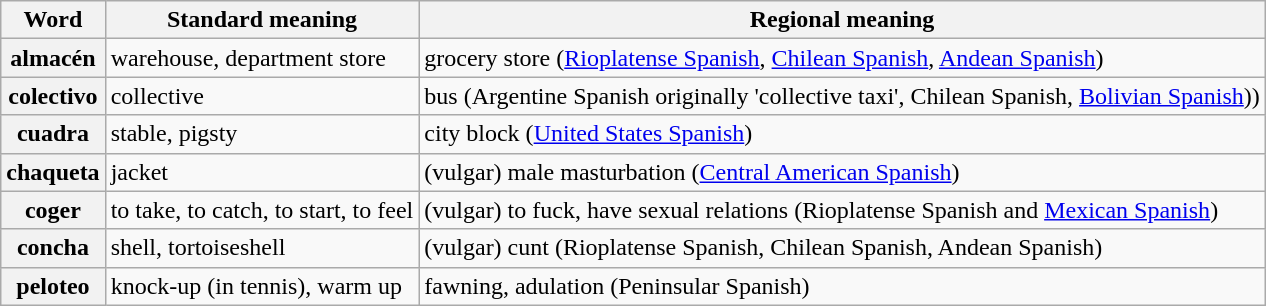<table class="wikitable">
<tr>
<th scope="col">Word</th>
<th scope="col">Standard meaning</th>
<th scope="col">Regional meaning</th>
</tr>
<tr>
<th scope="row">almacén</th>
<td>warehouse, department store</td>
<td>grocery store (<a href='#'>Rioplatense Spanish</a>, <a href='#'>Chilean Spanish</a>, <a href='#'>Andean Spanish</a>)</td>
</tr>
<tr>
<th scope="row">colectivo</th>
<td>collective</td>
<td>bus (Argentine Spanish originally 'collective taxi', Chilean Spanish, <a href='#'>Bolivian Spanish</a>))</td>
</tr>
<tr>
<th scope="row">cuadra</th>
<td>stable, pigsty</td>
<td>city block (<a href='#'>United States Spanish</a>)</td>
</tr>
<tr>
<th scope="row">chaqueta</th>
<td>jacket</td>
<td>(vulgar) male masturbation (<a href='#'>Central American Spanish</a>)</td>
</tr>
<tr>
<th scope="row">coger</th>
<td>to take, to catch, to start, to feel</td>
<td>(vulgar) to fuck, have sexual relations (Rioplatense Spanish and <a href='#'>Mexican Spanish</a>)</td>
</tr>
<tr>
<th scope="row">concha</th>
<td>shell, tortoiseshell</td>
<td>(vulgar) cunt (Rioplatense Spanish, Chilean Spanish, Andean Spanish)</td>
</tr>
<tr>
<th scope="row">peloteo</th>
<td>knock-up (in tennis), warm up</td>
<td>fawning, adulation (Peninsular Spanish)</td>
</tr>
</table>
